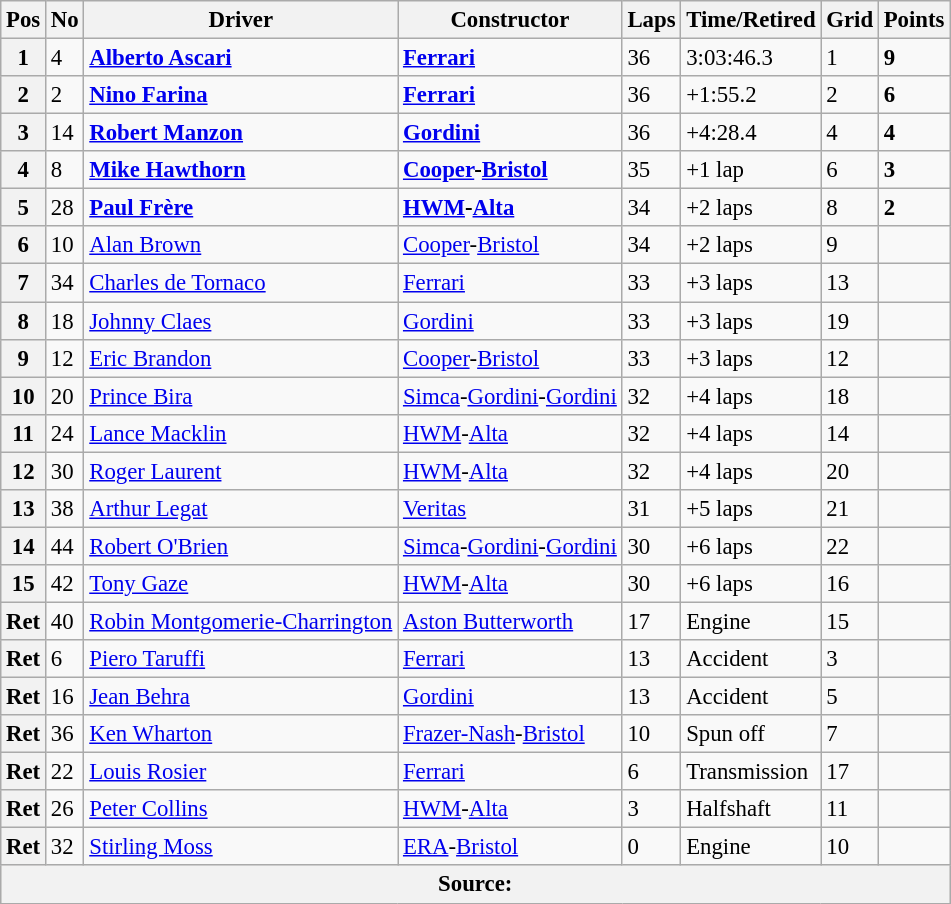<table class="wikitable" style="font-size:95%">
<tr>
<th>Pos</th>
<th>No</th>
<th>Driver</th>
<th>Constructor</th>
<th>Laps</th>
<th>Time/Retired</th>
<th>Grid</th>
<th>Points</th>
</tr>
<tr>
<th>1</th>
<td>4</td>
<td> <strong><a href='#'>Alberto Ascari</a></strong></td>
<td><strong><a href='#'>Ferrari</a></strong></td>
<td>36</td>
<td>3:03:46.3</td>
<td>1</td>
<td><strong>9</strong></td>
</tr>
<tr>
<th>2</th>
<td>2</td>
<td> <strong><a href='#'>Nino Farina</a></strong></td>
<td><strong><a href='#'>Ferrari</a></strong></td>
<td>36</td>
<td>+1:55.2</td>
<td>2</td>
<td><strong>6</strong></td>
</tr>
<tr>
<th>3</th>
<td>14</td>
<td> <strong><a href='#'>Robert Manzon</a></strong></td>
<td><strong><a href='#'>Gordini</a></strong></td>
<td>36</td>
<td>+4:28.4</td>
<td>4</td>
<td><strong>4</strong></td>
</tr>
<tr>
<th>4</th>
<td>8</td>
<td> <strong><a href='#'>Mike Hawthorn</a></strong></td>
<td><strong><a href='#'>Cooper</a>-<a href='#'>Bristol</a></strong></td>
<td>35</td>
<td>+1 lap</td>
<td>6</td>
<td><strong>3</strong></td>
</tr>
<tr>
<th>5</th>
<td>28</td>
<td> <strong><a href='#'>Paul Frère</a></strong></td>
<td><strong><a href='#'>HWM</a>-<a href='#'>Alta</a></strong></td>
<td>34</td>
<td>+2 laps</td>
<td>8</td>
<td><strong>2</strong></td>
</tr>
<tr>
<th>6</th>
<td>10</td>
<td> <a href='#'>Alan Brown</a></td>
<td><a href='#'>Cooper</a>-<a href='#'>Bristol</a></td>
<td>34</td>
<td>+2 laps</td>
<td>9</td>
<td></td>
</tr>
<tr>
<th>7</th>
<td>34</td>
<td> <a href='#'>Charles de Tornaco</a></td>
<td><a href='#'>Ferrari</a></td>
<td>33</td>
<td>+3 laps</td>
<td>13</td>
<td></td>
</tr>
<tr>
<th>8</th>
<td>18</td>
<td> <a href='#'>Johnny Claes</a></td>
<td><a href='#'>Gordini</a></td>
<td>33</td>
<td>+3 laps</td>
<td>19</td>
<td></td>
</tr>
<tr>
<th>9</th>
<td>12</td>
<td> <a href='#'>Eric Brandon</a></td>
<td><a href='#'>Cooper</a>-<a href='#'>Bristol</a></td>
<td>33</td>
<td>+3 laps</td>
<td>12</td>
<td></td>
</tr>
<tr>
<th>10</th>
<td>20</td>
<td> <a href='#'>Prince Bira</a></td>
<td><a href='#'>Simca</a>-<a href='#'>Gordini</a>-<a href='#'>Gordini</a></td>
<td>32</td>
<td>+4 laps</td>
<td>18</td>
<td></td>
</tr>
<tr>
<th>11</th>
<td>24</td>
<td> <a href='#'>Lance Macklin</a></td>
<td><a href='#'>HWM</a>-<a href='#'>Alta</a></td>
<td>32</td>
<td>+4 laps</td>
<td>14</td>
<td></td>
</tr>
<tr>
<th>12</th>
<td>30</td>
<td> <a href='#'>Roger Laurent</a></td>
<td><a href='#'>HWM</a>-<a href='#'>Alta</a></td>
<td>32</td>
<td>+4 laps</td>
<td>20</td>
<td></td>
</tr>
<tr>
<th>13</th>
<td>38</td>
<td> <a href='#'>Arthur Legat</a></td>
<td><a href='#'>Veritas</a></td>
<td>31</td>
<td>+5 laps</td>
<td>21</td>
<td></td>
</tr>
<tr>
<th>14</th>
<td>44</td>
<td> <a href='#'>Robert O'Brien</a></td>
<td><a href='#'>Simca</a>-<a href='#'>Gordini</a>-<a href='#'>Gordini</a></td>
<td>30</td>
<td>+6 laps</td>
<td>22</td>
<td></td>
</tr>
<tr>
<th>15</th>
<td>42</td>
<td> <a href='#'>Tony Gaze</a></td>
<td><a href='#'>HWM</a>-<a href='#'>Alta</a></td>
<td>30</td>
<td>+6 laps</td>
<td>16</td>
<td></td>
</tr>
<tr>
<th>Ret</th>
<td>40</td>
<td> <a href='#'>Robin Montgomerie-Charrington</a></td>
<td><a href='#'>Aston Butterworth</a></td>
<td>17</td>
<td>Engine</td>
<td>15</td>
<td></td>
</tr>
<tr>
<th>Ret</th>
<td>6</td>
<td> <a href='#'>Piero Taruffi</a></td>
<td><a href='#'>Ferrari</a></td>
<td>13</td>
<td>Accident</td>
<td>3</td>
<td></td>
</tr>
<tr>
<th>Ret</th>
<td>16</td>
<td> <a href='#'>Jean Behra</a></td>
<td><a href='#'>Gordini</a></td>
<td>13</td>
<td>Accident</td>
<td>5</td>
<td></td>
</tr>
<tr>
<th>Ret</th>
<td>36</td>
<td> <a href='#'>Ken Wharton</a></td>
<td><a href='#'>Frazer-Nash</a>-<a href='#'>Bristol</a></td>
<td>10</td>
<td>Spun off</td>
<td>7</td>
<td></td>
</tr>
<tr>
<th>Ret</th>
<td>22</td>
<td> <a href='#'>Louis Rosier</a></td>
<td><a href='#'>Ferrari</a></td>
<td>6</td>
<td>Transmission</td>
<td>17</td>
<td></td>
</tr>
<tr>
<th>Ret</th>
<td>26</td>
<td> <a href='#'>Peter Collins</a></td>
<td><a href='#'>HWM</a>-<a href='#'>Alta</a></td>
<td>3</td>
<td>Halfshaft</td>
<td>11</td>
<td></td>
</tr>
<tr>
<th>Ret</th>
<td>32</td>
<td> <a href='#'>Stirling Moss</a></td>
<td><a href='#'>ERA</a>-<a href='#'>Bristol</a></td>
<td>0</td>
<td>Engine</td>
<td>10</td>
<td></td>
</tr>
<tr style="background-color:#E5E4E2" align="center">
<th colspan=8>Source:</th>
</tr>
</table>
